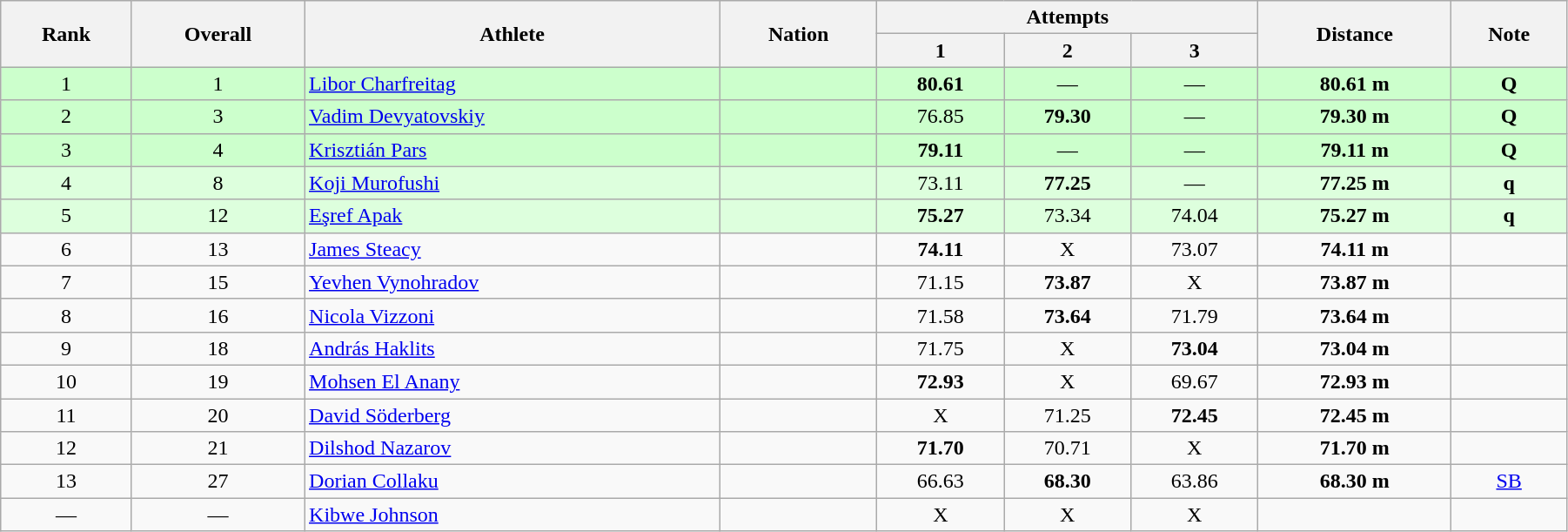<table class="wikitable" style=" text-align:center;" width="95%">
<tr>
<th rowspan="2">Rank</th>
<th rowspan="2">Overall</th>
<th rowspan="2">Athlete</th>
<th rowspan="2">Nation</th>
<th colspan="3">Attempts</th>
<th rowspan="2">Distance</th>
<th rowspan="2">Note</th>
</tr>
<tr>
<th>1</th>
<th>2</th>
<th>3</th>
</tr>
<tr style="background:#ccffcc;">
<td>1</td>
<td>1</td>
<td align=left><a href='#'>Libor Charfreitag</a></td>
<td align=left></td>
<td><strong>80.61</strong></td>
<td>—</td>
<td>—</td>
<td><strong>80.61 m </strong></td>
<td><strong>Q</strong></td>
</tr>
<tr style="background:#ccffcc;">
<td>2</td>
<td>3</td>
<td align=left><a href='#'>Vadim Devyatovskiy</a></td>
<td align=left></td>
<td>76.85</td>
<td><strong>79.30</strong></td>
<td>—</td>
<td><strong>79.30 m </strong></td>
<td><strong>Q</strong></td>
</tr>
<tr style="background:#ccffcc;">
<td>3</td>
<td>4</td>
<td align=left><a href='#'>Krisztián Pars</a></td>
<td align=left></td>
<td><strong>79.11</strong></td>
<td>—</td>
<td>—</td>
<td><strong>79.11 m </strong></td>
<td><strong>Q</strong></td>
</tr>
<tr style="background:#ddffdd;">
<td>4</td>
<td>8</td>
<td align=left><a href='#'>Koji Murofushi</a></td>
<td align=left></td>
<td>73.11</td>
<td><strong>77.25</strong></td>
<td>—</td>
<td><strong>77.25 m </strong></td>
<td><strong>q</strong></td>
</tr>
<tr style="background:#ddffdd;">
<td>5</td>
<td>12</td>
<td align=left><a href='#'>Eşref Apak</a></td>
<td align=left></td>
<td><strong>75.27</strong></td>
<td>73.34</td>
<td>74.04</td>
<td><strong>75.27 m </strong></td>
<td><strong>q</strong></td>
</tr>
<tr>
<td>6</td>
<td>13</td>
<td align=left><a href='#'>James Steacy</a></td>
<td align=left></td>
<td><strong>74.11</strong></td>
<td>X</td>
<td>73.07</td>
<td><strong>74.11 m </strong></td>
<td></td>
</tr>
<tr>
<td>7</td>
<td>15</td>
<td align=left><a href='#'>Yevhen Vynohradov</a></td>
<td align=left></td>
<td>71.15</td>
<td><strong>73.87</strong></td>
<td>X</td>
<td><strong>73.87 m </strong></td>
<td></td>
</tr>
<tr>
<td>8</td>
<td>16</td>
<td align=left><a href='#'>Nicola Vizzoni</a></td>
<td align=left></td>
<td>71.58</td>
<td><strong>73.64</strong></td>
<td>71.79</td>
<td><strong>73.64 m </strong></td>
<td></td>
</tr>
<tr>
<td>9</td>
<td>18</td>
<td align=left><a href='#'>András Haklits</a></td>
<td align=left></td>
<td>71.75</td>
<td>X</td>
<td><strong>73.04</strong></td>
<td><strong>73.04 m </strong></td>
<td></td>
</tr>
<tr>
<td>10</td>
<td>19</td>
<td align=left><a href='#'>Mohsen El Anany</a></td>
<td align=left></td>
<td><strong>72.93</strong></td>
<td>X</td>
<td>69.67</td>
<td><strong>72.93 m </strong></td>
<td></td>
</tr>
<tr>
<td>11</td>
<td>20</td>
<td align=left><a href='#'>David Söderberg</a></td>
<td align=left></td>
<td>X</td>
<td>71.25</td>
<td><strong>72.45</strong></td>
<td><strong>72.45 m </strong></td>
<td></td>
</tr>
<tr>
<td>12</td>
<td>21</td>
<td align=left><a href='#'>Dilshod Nazarov</a></td>
<td align=left></td>
<td><strong>71.70</strong></td>
<td>70.71</td>
<td>X</td>
<td><strong>71.70 m </strong></td>
<td></td>
</tr>
<tr>
<td>13</td>
<td>27</td>
<td align=left><a href='#'>Dorian Collaku</a></td>
<td align=left></td>
<td>66.63</td>
<td><strong>68.30</strong></td>
<td>63.86</td>
<td><strong>68.30 m </strong></td>
<td><a href='#'>SB</a></td>
</tr>
<tr>
<td>—</td>
<td>—</td>
<td align=left><a href='#'>Kibwe Johnson</a></td>
<td align=left></td>
<td>X</td>
<td>X</td>
<td>X</td>
<td></td>
<td></td>
</tr>
</table>
